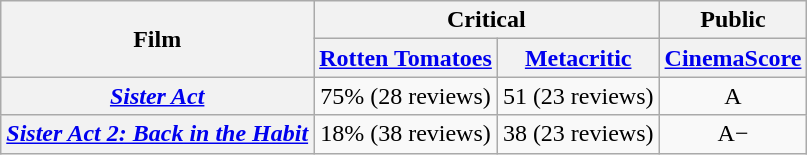<table class="wikitable plainrowheaders sortable" style="text-align: center;">
<tr>
<th scope="col" rowspan="2">Film</th>
<th scope="col" colspan="2">Critical</th>
<th scope="col">Public</th>
</tr>
<tr>
<th scope="col"><a href='#'>Rotten Tomatoes</a></th>
<th scope="col"><a href='#'>Metacritic</a></th>
<th scope="col"><a href='#'>CinemaScore</a></th>
</tr>
<tr>
<th scope="row"><em><a href='#'>Sister Act</a></em></th>
<td>75% (28 reviews)</td>
<td>51 (23 reviews)</td>
<td>A</td>
</tr>
<tr>
<th scope="row"><em><a href='#'>Sister Act 2: Back in the Habit</a></em></th>
<td>18% (38 reviews)</td>
<td>38 (23 reviews)</td>
<td>A−</td>
</tr>
</table>
